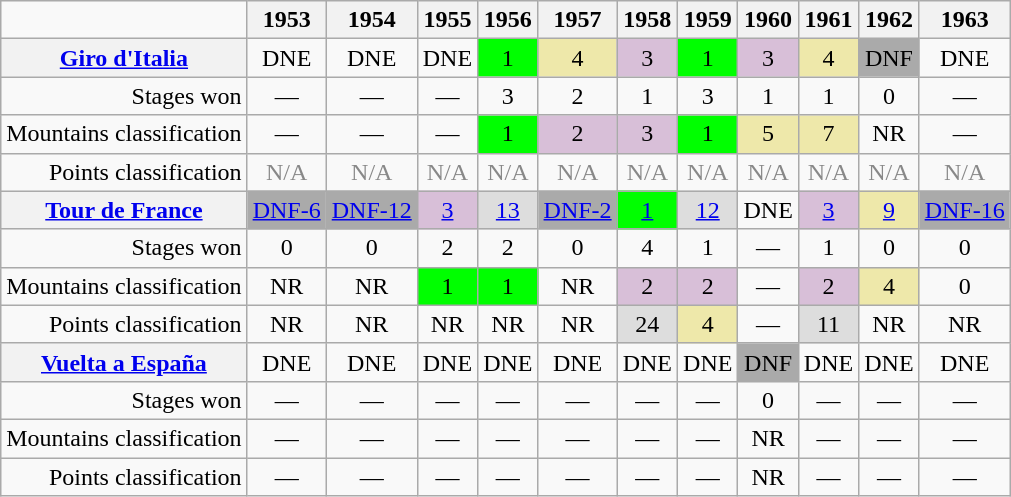<table class="wikitable">
<tr>
<td></td>
<th scope="col">1953</th>
<th scope="col">1954</th>
<th scope="col">1955</th>
<th scope="col">1956</th>
<th scope="col">1957</th>
<th scope="col">1958</th>
<th scope="col">1959</th>
<th scope="col">1960</th>
<th scope="col">1961</th>
<th scope="col">1962</th>
<th scope="col">1963</th>
</tr>
<tr>
<th><a href='#'>Giro d'Italia</a></th>
<td style="text-align:center;">DNE</td>
<td style="text-align:center;">DNE</td>
<td style="text-align:center;">DNE</td>
<td style="text-align:center; background:#0f0;">1</td>
<td style="text-align:center; background:#eee8aa;">4</td>
<td style="text-align:center; background:thistle;">3</td>
<td style="text-align:center; background:#0f0;">1</td>
<td style="text-align:center; background:thistle;">3</td>
<td style="text-align:center; background:#eee8aa;">4</td>
<td style="text-align:center; background:#aaa;">DNF</td>
<td style="text-align:center;">DNE</td>
</tr>
<tr>
<td style="text-align:right;">Stages won</td>
<td style="text-align:center;">—</td>
<td style="text-align:center;">—</td>
<td style="text-align:center;">—</td>
<td style="text-align:center;">3</td>
<td style="text-align:center;">2</td>
<td style="text-align:center;">1</td>
<td style="text-align:center;">3</td>
<td style="text-align:center;">1</td>
<td style="text-align:center;">1</td>
<td style="text-align:center;">0</td>
<td style="text-align:center;">—</td>
</tr>
<tr>
<td style="text-align:right;">Mountains classification</td>
<td style="text-align:center;">—</td>
<td style="text-align:center;">—</td>
<td style="text-align:center;">—</td>
<td style="text-align:center; background:#0f0;">1</td>
<td style="text-align:center; background:thistle;">2</td>
<td style="text-align:center; background:thistle;">3</td>
<td style="text-align:center; background:#0f0;">1</td>
<td style="text-align:center; background:#eee8aa;">5</td>
<td style="text-align:center; background:#eee8aa;">7</td>
<td style="text-align:center;">NR</td>
<td style="text-align:center;">—</td>
</tr>
<tr>
<td style="text-align:right;">Points classification</td>
<td style="text-align:center; color:#888888;">N/A</td>
<td style="text-align:center; color:#888888;">N/A</td>
<td style="text-align:center; color:#888888;">N/A</td>
<td style="text-align:center; color:#888888;">N/A</td>
<td style="text-align:center; color:#888888;">N/A</td>
<td style="text-align:center; color:#888888;">N/A</td>
<td style="text-align:center; color:#888888;">N/A</td>
<td style="text-align:center; color:#888888;">N/A</td>
<td style="text-align:center; color:#888888;">N/A</td>
<td style="text-align:center; color:#888888;">N/A</td>
<td style="text-align:center; color:#888888;">N/A</td>
</tr>
<tr>
<th><a href='#'>Tour de France</a></th>
<td style="text-align:center; background:#aaa;"><a href='#'>DNF-6</a></td>
<td style="text-align:center; background:#aaa;"><a href='#'>DNF-12</a></td>
<td style="text-align:center; background:thistle;"><a href='#'>3</a></td>
<td style="text-align:center; background:#ddd;"><a href='#'>13</a></td>
<td style="text-align:center; background:#aaa;"><a href='#'>DNF-2</a></td>
<td style="text-align:center; background:#0f0;"><a href='#'>1</a></td>
<td style="text-align:center; background:#ddd;"><a href='#'>12</a></td>
<td style="text-align:center;">DNE</td>
<td style="text-align:center; background:thistle;"><a href='#'>3</a></td>
<td style="text-align:center; background:#eee8aa;"><a href='#'>9</a></td>
<td style="text-align:center; background:#aaa;"><a href='#'>DNF-16</a></td>
</tr>
<tr>
<td style="text-align:right;">Stages won</td>
<td style="text-align:center;">0</td>
<td style="text-align:center;">0</td>
<td style="text-align:center;">2</td>
<td style="text-align:center;">2</td>
<td style="text-align:center;">0</td>
<td style="text-align:center;">4</td>
<td style="text-align:center;">1</td>
<td style="text-align:center;">—</td>
<td style="text-align:center;">1</td>
<td style="text-align:center;">0</td>
<td style="text-align:center;">0</td>
</tr>
<tr>
<td style="text-align:right;">Mountains classification</td>
<td style="text-align:center;">NR</td>
<td style="text-align:center;">NR</td>
<td style="text-align:center; background:#0f0;">1</td>
<td style="text-align:center; background:#0f0;">1</td>
<td style="text-align:center;">NR</td>
<td style="text-align:center; background:thistle;">2</td>
<td style="text-align:center; background:thistle;">2</td>
<td style="text-align:center;">—</td>
<td style="text-align:center; background:thistle;">2</td>
<td style="text-align:center; background:#eee8aa;">4</td>
<td style="text-align:center;">0</td>
</tr>
<tr>
<td style="text-align:right;">Points classification</td>
<td style="text-align:center;">NR</td>
<td style="text-align:center;">NR</td>
<td style="text-align:center;">NR</td>
<td style="text-align:center;">NR</td>
<td style="text-align:center;">NR</td>
<td style="text-align:center; background:#ddd;">24</td>
<td style="text-align:center; background:#eee8aa;">4</td>
<td style="text-align:center;">—</td>
<td style="text-align:center; background:#ddd;">11</td>
<td style="text-align:center;">NR</td>
<td style="text-align:center;">NR</td>
</tr>
<tr>
<th><a href='#'>Vuelta a España</a></th>
<td style="text-align:center;">DNE</td>
<td style="text-align:center;">DNE</td>
<td style="text-align:center;">DNE</td>
<td style="text-align:center;">DNE</td>
<td style="text-align:center;">DNE</td>
<td style="text-align:center;">DNE</td>
<td style="text-align:center;">DNE</td>
<td style="text-align:center; background:#aaa;">DNF</td>
<td style="text-align:center;">DNE</td>
<td style="text-align:center;">DNE</td>
<td style="text-align:center;">DNE</td>
</tr>
<tr>
<td style="text-align:right;">Stages won</td>
<td style="text-align:center;">—</td>
<td style="text-align:center;">—</td>
<td style="text-align:center;">—</td>
<td style="text-align:center;">—</td>
<td style="text-align:center;">—</td>
<td style="text-align:center;">—</td>
<td style="text-align:center;">—</td>
<td style="text-align:center;">0</td>
<td style="text-align:center;">—</td>
<td style="text-align:center;">—</td>
<td style="text-align:center;">—</td>
</tr>
<tr>
<td style="text-align:right;">Mountains classification</td>
<td style="text-align:center;">—</td>
<td style="text-align:center;">—</td>
<td style="text-align:center;">—</td>
<td style="text-align:center;">—</td>
<td style="text-align:center;">—</td>
<td style="text-align:center;">—</td>
<td style="text-align:center;">—</td>
<td style="text-align:center;">NR</td>
<td style="text-align:center;">—</td>
<td style="text-align:center;">—</td>
<td style="text-align:center;">—</td>
</tr>
<tr>
<td style="text-align:right;">Points classification</td>
<td style="text-align:center;">—</td>
<td style="text-align:center;">—</td>
<td style="text-align:center;">—</td>
<td style="text-align:center;">—</td>
<td style="text-align:center;">—</td>
<td style="text-align:center;">—</td>
<td style="text-align:center;">—</td>
<td style="text-align:center;">NR</td>
<td style="text-align:center;">—</td>
<td style="text-align:center;">—</td>
<td style="text-align:center;">—</td>
</tr>
</table>
